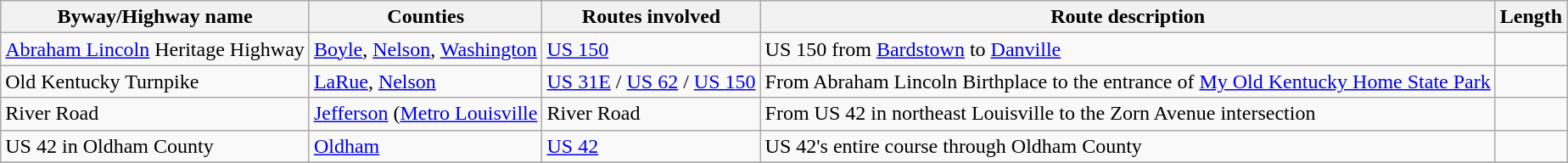<table class="wikitable">
<tr>
<th>Byway/Highway name</th>
<th>Counties</th>
<th>Routes involved</th>
<th>Route description</th>
<th>Length</th>
</tr>
<tr>
<td><a href='#'>Abraham Lincoln</a> Heritage Highway</td>
<td><a href='#'>Boyle</a>, <a href='#'>Nelson</a>, <a href='#'>Washington</a></td>
<td><a href='#'>US 150</a></td>
<td>US 150 from <a href='#'>Bardstown</a> to <a href='#'>Danville</a></td>
<td></td>
</tr>
<tr>
<td>Old Kentucky Turnpike </td>
<td><a href='#'>LaRue</a>, <a href='#'>Nelson</a></td>
<td><a href='#'>US 31E</a> / <a href='#'>US 62</a> / <a href='#'>US 150</a></td>
<td>From Abraham Lincoln Birthplace to the entrance of <a href='#'>My Old Kentucky Home State Park</a></td>
<td></td>
</tr>
<tr>
<td>River Road</td>
<td><a href='#'>Jefferson</a> (<a href='#'>Metro Louisville</a></td>
<td>River Road</td>
<td>From US 42 in northeast Louisville to the Zorn Avenue intersection</td>
<td></td>
</tr>
<tr>
<td>US 42 in Oldham County</td>
<td><a href='#'>Oldham</a></td>
<td><a href='#'>US 42</a></td>
<td>US 42's entire course through Oldham County</td>
<td></td>
</tr>
<tr>
</tr>
</table>
